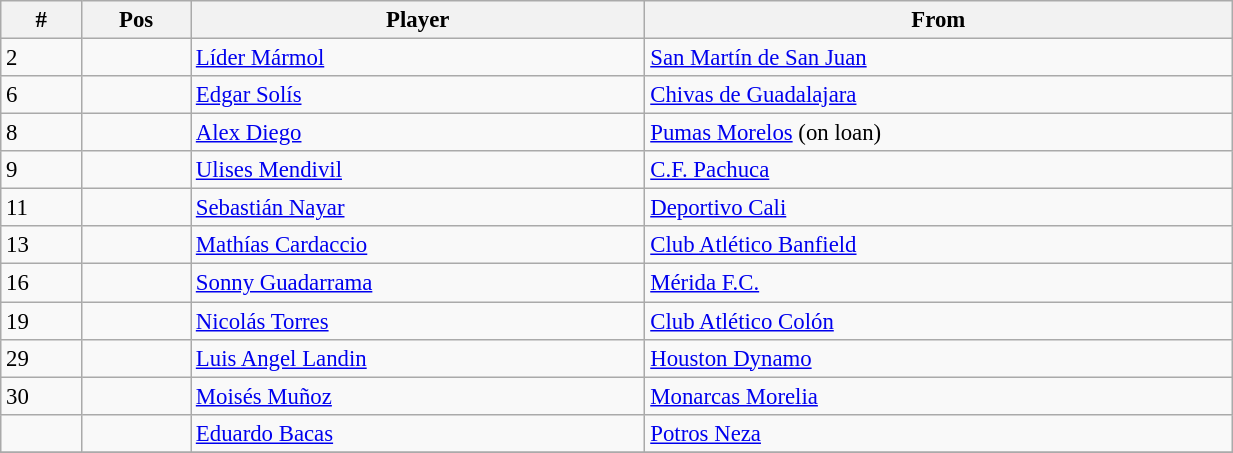<table class="wikitable" style="width:65%; text-align:center; font-size:95%; text-align:left;">
<tr>
<th><strong>#</strong></th>
<th><strong>Pos</strong></th>
<th><strong>Player</strong></th>
<th><strong>From</strong></th>
</tr>
<tr>
<td>2</td>
<td></td>
<td> <a href='#'>Líder Mármol</a></td>
<td> <a href='#'>San Martín de San Juan</a></td>
</tr>
<tr>
<td>6</td>
<td></td>
<td> <a href='#'>Edgar Solís</a></td>
<td> <a href='#'>Chivas de Guadalajara</a></td>
</tr>
<tr>
<td>8</td>
<td></td>
<td> <a href='#'>Alex Diego</a></td>
<td> <a href='#'>Pumas Morelos</a> (on loan)</td>
</tr>
<tr>
<td>9</td>
<td></td>
<td> <a href='#'>Ulises Mendivil</a></td>
<td> <a href='#'>C.F. Pachuca</a></td>
</tr>
<tr>
<td>11</td>
<td></td>
<td> <a href='#'>Sebastián Nayar</a></td>
<td> <a href='#'>Deportivo Cali</a></td>
</tr>
<tr>
<td>13</td>
<td></td>
<td> <a href='#'>Mathías Cardaccio</a></td>
<td> <a href='#'>Club Atlético Banfield</a></td>
</tr>
<tr>
<td>16</td>
<td></td>
<td> <a href='#'>Sonny Guadarrama</a></td>
<td> <a href='#'>Mérida F.C.</a></td>
</tr>
<tr>
<td>19</td>
<td></td>
<td> <a href='#'>Nicolás Torres</a></td>
<td> <a href='#'>Club Atlético Colón</a></td>
</tr>
<tr>
<td>29</td>
<td></td>
<td> <a href='#'>Luis Angel Landin</a></td>
<td> <a href='#'>Houston Dynamo</a></td>
</tr>
<tr>
<td>30</td>
<td></td>
<td> <a href='#'>Moisés Muñoz</a></td>
<td> <a href='#'>Monarcas Morelia</a></td>
</tr>
<tr>
<td></td>
<td></td>
<td> <a href='#'>Eduardo Bacas</a></td>
<td> <a href='#'>Potros Neza</a></td>
</tr>
<tr>
</tr>
</table>
